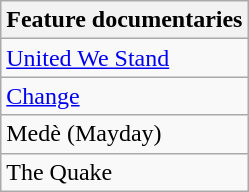<table class="wikitable">
<tr>
<th><strong>Feature documentaries</strong></th>
</tr>
<tr>
<td><a href='#'>United We Stand</a></td>
</tr>
<tr>
<td><a href='#'>Change</a></td>
</tr>
<tr>
<td>Medè (Mayday)</td>
</tr>
<tr>
<td>The Quake</td>
</tr>
</table>
